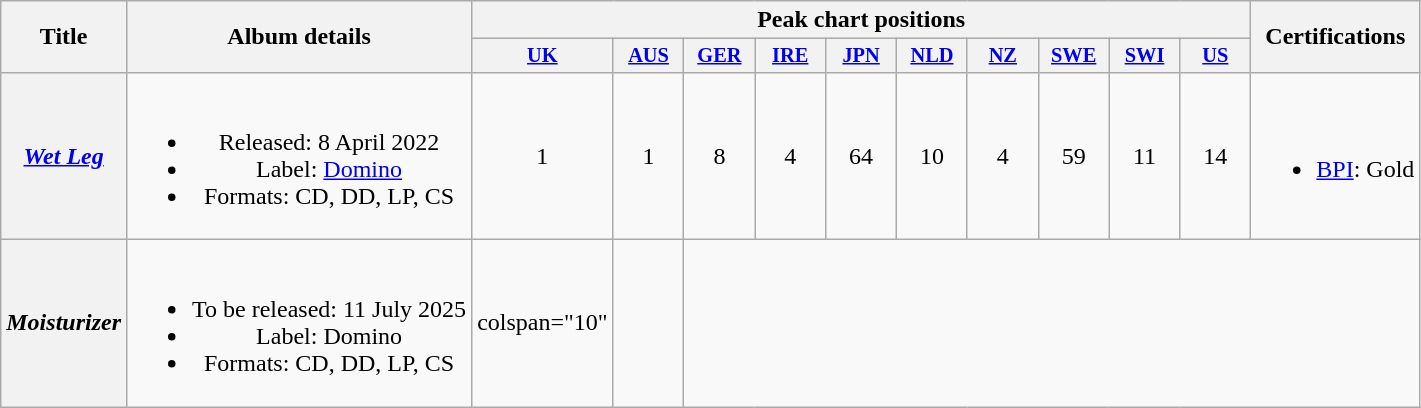<table class="wikitable plainrowheaders" style="text-align:center;">
<tr>
<th scope="col" rowspan="2">Title</th>
<th scope="col" rowspan="2">Album details</th>
<th scope="col" colspan="10">Peak chart positions</th>
<th scope="col" rowspan="2">Certifications</th>
</tr>
<tr>
<th scope="col" style="width:3em;font-size:85%;"><a href='#'>UK</a><br></th>
<th scope="col" style="width:3em;font-size:85%;"><a href='#'>AUS</a><br></th>
<th scope="col" style="width:3em;font-size:85%;"><a href='#'>GER</a><br></th>
<th scope="col" style="width:3em;font-size:85%;"><a href='#'>IRE</a><br></th>
<th scope="col" style="width:3em;font-size:85%;"><a href='#'>JPN</a><br></th>
<th scope="col" style="width:3em;font-size:85%;"><a href='#'>NLD</a><br></th>
<th scope="col" style="width:3em;font-size:85%;"><a href='#'>NZ</a><br></th>
<th scope="col" style="width:3em;font-size:85%;"><a href='#'>SWE</a><br></th>
<th scope="col" style="width:3em;font-size:85%;"><a href='#'>SWI</a><br></th>
<th scope="col" style="width:3em;font-size:85%;"><a href='#'>US</a><br></th>
</tr>
<tr>
<th scope="row"><em><a href='#'>Wet Leg</a></em></th>
<td><br><ul><li>Released: 8 April 2022</li><li>Label: <a href='#'>Domino</a></li><li>Formats: CD, DD, LP, CS</li></ul></td>
<td>1</td>
<td>1</td>
<td>8</td>
<td>4</td>
<td>64</td>
<td>10</td>
<td>4</td>
<td>59</td>
<td>11</td>
<td>14</td>
<td><br><ul><li><a href='#'>BPI</a>: Gold</li></ul></td>
</tr>
<tr>
<th scope="row"><em>Moisturizer</em></th>
<td><br><ul><li>To be released: 11 July 2025</li><li>Label: Domino</li><li>Formats: CD, DD, LP, CS</li></ul></td>
<td>colspan="10" </td>
<td></td>
</tr>
</table>
